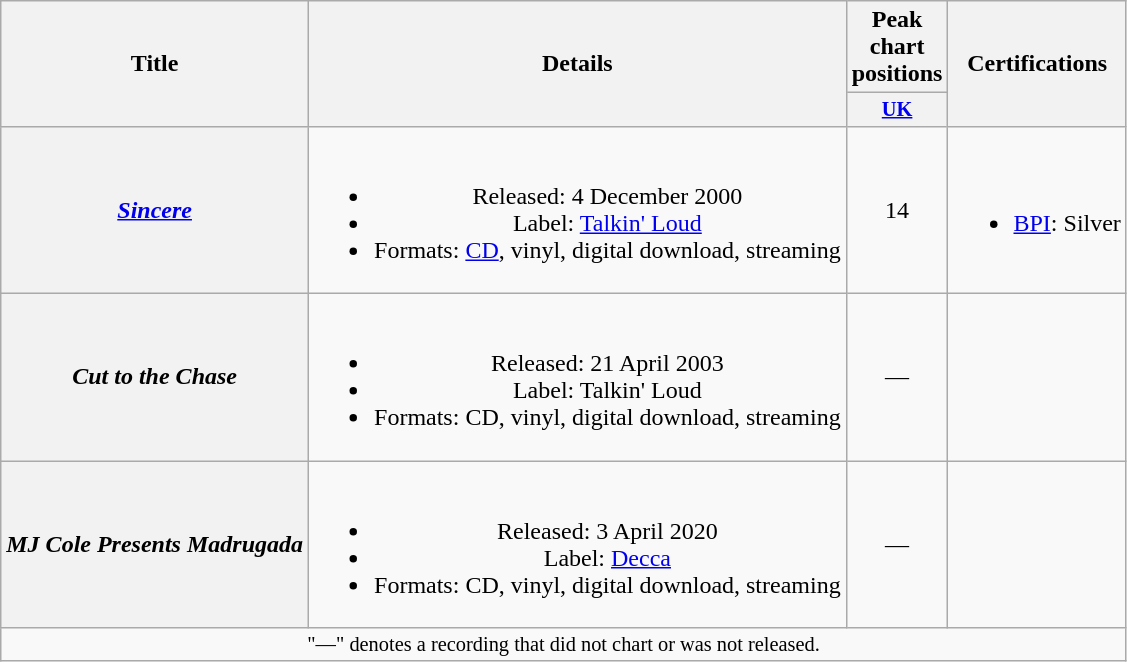<table class="wikitable plainrowheaders" style="text-align:center;" border="1">
<tr>
<th scope="col" rowspan="2">Title</th>
<th scope="col" rowspan="2">Details</th>
<th scope="col">Peak chart positions</th>
<th scope="col" rowspan="2">Certifications</th>
</tr>
<tr>
<th scope="col" style="width:3em;font-size:85%;"><a href='#'>UK</a><br></th>
</tr>
<tr>
<th scope="row"><em><a href='#'>Sincere</a></em></th>
<td><br><ul><li>Released: 4 December 2000</li><li>Label: <a href='#'>Talkin' Loud</a></li><li>Formats: <a href='#'>CD</a>, vinyl, digital download, streaming</li></ul></td>
<td>14</td>
<td><br><ul><li><a href='#'>BPI</a>: Silver</li></ul></td>
</tr>
<tr>
<th scope="row"><em>Cut to the Chase</em></th>
<td><br><ul><li>Released: 21 April 2003</li><li>Label: Talkin' Loud</li><li>Formats: CD, vinyl, digital download, streaming</li></ul></td>
<td>—</td>
<td></td>
</tr>
<tr>
<th scope="row"><em>MJ Cole Presents Madrugada</em></th>
<td><br><ul><li>Released: 3 April 2020</li><li>Label: <a href='#'>Decca</a></li><li>Formats: CD, vinyl, digital download, streaming</li></ul></td>
<td>—</td>
<td></td>
</tr>
<tr>
<td colspan="4" style="font-size:85%">"—" denotes a recording that did not chart or was not released.</td>
</tr>
</table>
